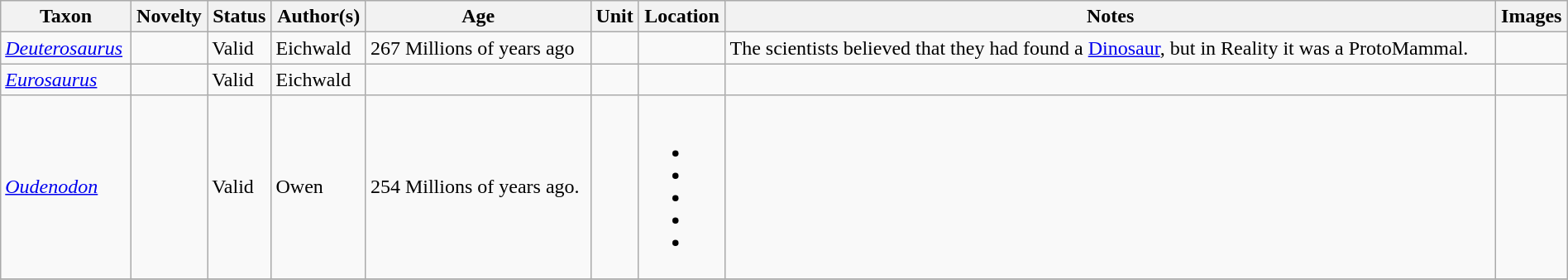<table class="wikitable sortable" align="center" width="100%">
<tr>
<th>Taxon</th>
<th>Novelty</th>
<th>Status</th>
<th>Author(s)</th>
<th>Age</th>
<th>Unit</th>
<th>Location</th>
<th>Notes</th>
<th>Images</th>
</tr>
<tr>
<td><em><a href='#'>Deuterosaurus</a></em></td>
<td></td>
<td>Valid</td>
<td>Eichwald</td>
<td>267 Millions of years ago</td>
<td></td>
<td></td>
<td>The scientists believed that they had found a <a href='#'>Dinosaur</a>, but in Reality it was a ProtoMammal.</td>
<td></td>
</tr>
<tr>
<td><em><a href='#'>Eurosaurus</a></em></td>
<td></td>
<td>Valid</td>
<td>Eichwald</td>
<td></td>
<td></td>
<td></td>
<td></td>
<td></td>
</tr>
<tr>
<td><em><a href='#'>Oudenodon</a></em></td>
<td></td>
<td>Valid</td>
<td>Owen</td>
<td>254 Millions of years ago.</td>
<td></td>
<td><br><ul><li></li><li></li><li></li><li></li><li></li></ul></td>
<td></td>
<td></td>
</tr>
<tr>
</tr>
</table>
